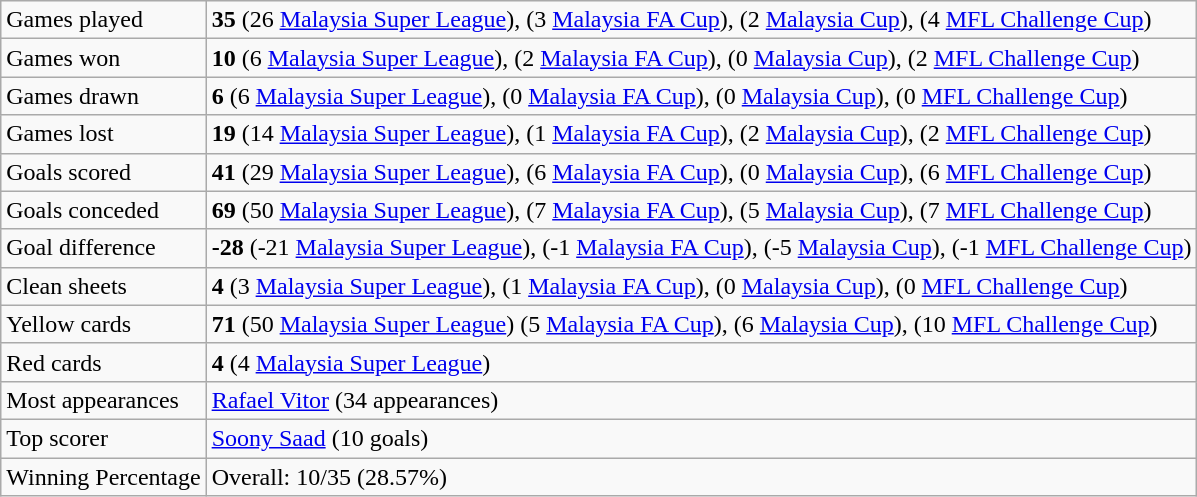<table class="wikitable">
<tr>
<td>Games played</td>
<td><strong>35</strong> (26 <a href='#'>Malaysia Super League</a>), (3 <a href='#'>Malaysia FA Cup</a>), (2 <a href='#'>Malaysia Cup</a>), (4 <a href='#'>MFL Challenge Cup</a>)</td>
</tr>
<tr>
<td>Games won</td>
<td><strong>10</strong> (6 <a href='#'>Malaysia Super League</a>), (2 <a href='#'>Malaysia FA Cup</a>), (0 <a href='#'>Malaysia Cup</a>), (2 <a href='#'>MFL Challenge Cup</a>)</td>
</tr>
<tr>
<td>Games drawn</td>
<td><strong>6</strong> (6 <a href='#'>Malaysia Super League</a>), (0 <a href='#'>Malaysia FA Cup</a>), (0 <a href='#'>Malaysia Cup</a>), (0 <a href='#'>MFL Challenge Cup</a>)</td>
</tr>
<tr>
<td>Games lost</td>
<td><strong>19</strong> (14 <a href='#'>Malaysia Super League</a>), (1 <a href='#'>Malaysia FA Cup</a>), (2 <a href='#'>Malaysia Cup</a>), (2 <a href='#'>MFL Challenge Cup</a>)</td>
</tr>
<tr>
<td>Goals scored</td>
<td><strong>41</strong> (29 <a href='#'>Malaysia Super League</a>), (6 <a href='#'>Malaysia FA Cup</a>), (0 <a href='#'>Malaysia Cup</a>), (6 <a href='#'>MFL Challenge Cup</a>)</td>
</tr>
<tr>
<td>Goals conceded</td>
<td><strong>69</strong> (50 <a href='#'>Malaysia Super League</a>), (7 <a href='#'>Malaysia FA Cup</a>), (5 <a href='#'>Malaysia Cup</a>), (7 <a href='#'>MFL Challenge Cup</a>)</td>
</tr>
<tr>
<td>Goal difference</td>
<td><strong>-28</strong> (-21 <a href='#'>Malaysia Super League</a>), (-1 <a href='#'>Malaysia FA Cup</a>), (-5 <a href='#'>Malaysia Cup</a>), (-1 <a href='#'>MFL Challenge Cup</a>)</td>
</tr>
<tr>
<td>Clean sheets</td>
<td><strong>4</strong> (3 <a href='#'>Malaysia Super League</a>), (1 <a href='#'>Malaysia FA Cup</a>), (0 <a href='#'>Malaysia Cup</a>), (0 <a href='#'>MFL Challenge Cup</a>)</td>
</tr>
<tr>
<td>Yellow cards</td>
<td><strong>71</strong> (50 <a href='#'>Malaysia Super League</a>) (5 <a href='#'>Malaysia FA Cup</a>), (6 <a href='#'>Malaysia Cup</a>), (10 <a href='#'>MFL Challenge Cup</a>)</td>
</tr>
<tr>
<td>Red cards</td>
<td><strong>4</strong> (4 <a href='#'>Malaysia Super League</a>)</td>
</tr>
<tr>
<td>Most appearances</td>
<td><a href='#'>Rafael Vitor</a> (34 appearances)</td>
</tr>
<tr>
<td>Top scorer</td>
<td><a href='#'>Soony Saad</a> (10 goals)</td>
</tr>
<tr>
<td>Winning Percentage</td>
<td>Overall: 10/35 (28.57%)</td>
</tr>
</table>
